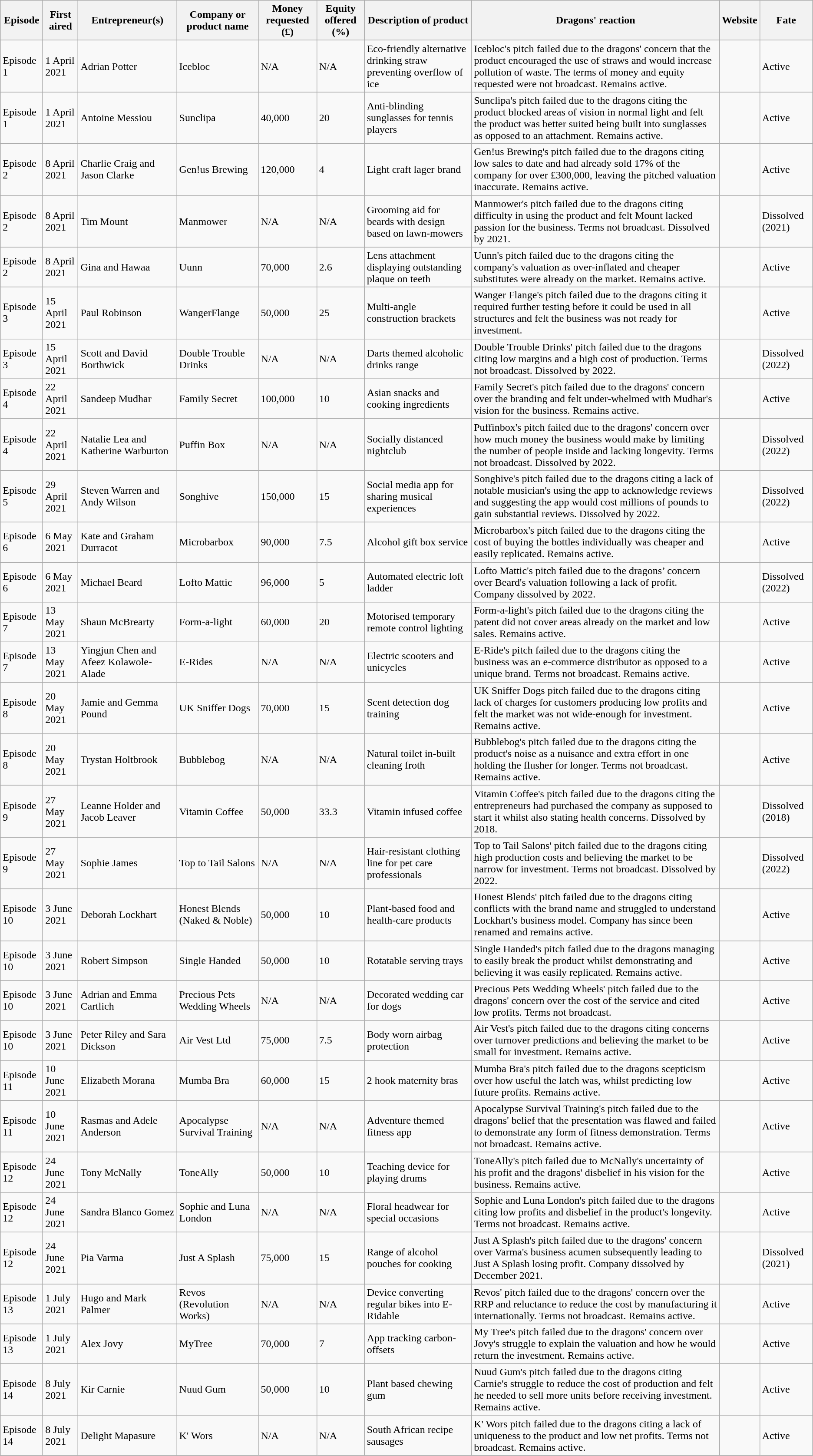<table class="wikitable sortable">
<tr>
<th>Episode</th>
<th>First aired</th>
<th>Entrepreneur(s)</th>
<th>Company or product name</th>
<th>Money requested (£)</th>
<th>Equity offered (%)</th>
<th>Description of product</th>
<th>Dragons' reaction</th>
<th>Website</th>
<th>Fate</th>
</tr>
<tr>
<td>Episode 1</td>
<td>1 April 2021</td>
<td>Adrian Potter</td>
<td>Icebloc</td>
<td>N/A</td>
<td>N/A</td>
<td>Eco-friendly alternative drinking straw preventing overflow of ice</td>
<td>Icebloc's pitch failed due to the dragons' concern that the product encouraged the use of straws and would increase pollution of waste. The terms of money and equity requested were not broadcast. Remains active.</td>
<td></td>
<td>Active </td>
</tr>
<tr>
<td>Episode 1</td>
<td>1 April 2021</td>
<td>Antoine Messiou</td>
<td>Sunclipa</td>
<td>40,000</td>
<td>20</td>
<td>Anti-blinding sunglasses for tennis players</td>
<td>Sunclipa's pitch failed due to the dragons citing the product blocked areas of vision in normal light and felt the product was better suited being built into sunglasses as opposed to an attachment. Remains active.</td>
<td></td>
<td>Active </td>
</tr>
<tr>
<td>Episode 2</td>
<td>8 April 2021</td>
<td>Charlie Craig and Jason Clarke</td>
<td>Gen!us Brewing</td>
<td>120,000</td>
<td>4</td>
<td>Light craft lager brand</td>
<td>Gen!us Brewing's pitch failed due to the dragons citing low sales to date and had already sold 17% of the company for over £300,000, leaving the pitched valuation inaccurate. Remains active.</td>
<td></td>
<td>Active </td>
</tr>
<tr>
<td>Episode 2</td>
<td>8 April 2021</td>
<td>Tim Mount</td>
<td>Manmower</td>
<td>N/A</td>
<td>N/A</td>
<td>Grooming aid for beards with design based on lawn-mowers</td>
<td>Manmower's pitch failed due to the dragons citing difficulty in using the product and felt Mount lacked passion for the business. Terms not broadcast. Dissolved by 2021.</td>
<td></td>
<td>Dissolved (2021) </td>
</tr>
<tr>
<td>Episode 2</td>
<td>8 April 2021</td>
<td>Gina and Hawaa</td>
<td>Uunn</td>
<td>70,000</td>
<td>2.6</td>
<td>Lens attachment displaying outstanding plaque on teeth</td>
<td>Uunn's pitch failed due to the dragons citing the company's valuation as over-inflated and cheaper substitutes were already on the market. Remains active.</td>
<td></td>
<td>Active </td>
</tr>
<tr>
<td>Episode 3</td>
<td>15 April 2021</td>
<td>Paul Robinson</td>
<td>WangerFlange</td>
<td>50,000</td>
<td>25</td>
<td>Multi-angle construction brackets</td>
<td>Wanger Flange's pitch failed due to the dragons citing it required further testing before it could be used in all structures and felt the business was not ready for investment.</td>
<td></td>
<td>Active </td>
</tr>
<tr>
<td>Episode 3</td>
<td>15 April 2021</td>
<td>Scott and David Borthwick</td>
<td>Double Trouble Drinks</td>
<td>N/A</td>
<td>N/A</td>
<td>Darts themed alcoholic drinks range</td>
<td>Double Trouble Drinks' pitch failed due to the dragons citing low margins and a high cost of production. Terms not broadcast. Dissolved by 2022.</td>
<td></td>
<td>Dissolved (2022) </td>
</tr>
<tr>
<td>Episode 4</td>
<td>22 April 2021</td>
<td>Sandeep Mudhar</td>
<td>Family Secret</td>
<td>100,000</td>
<td>10</td>
<td>Asian snacks and cooking ingredients</td>
<td>Family Secret's pitch failed due to the dragons' concern over the branding and felt under-whelmed with Mudhar's vision for the business. Remains active.</td>
<td></td>
<td>Active </td>
</tr>
<tr>
<td>Episode 4</td>
<td>22 April 2021</td>
<td>Natalie Lea and Katherine Warburton</td>
<td>Puffin Box</td>
<td>N/A</td>
<td>N/A</td>
<td>Socially distanced nightclub</td>
<td>Puffinbox's pitch failed due to the dragons' concern over how much money the business would make by limiting the number of people inside and lacking longevity. Terms not broadcast. Dissolved by 2022.</td>
<td></td>
<td>Dissolved (2022) </td>
</tr>
<tr>
<td>Episode 5</td>
<td>29 April 2021</td>
<td>Steven Warren and Andy Wilson</td>
<td>Songhive</td>
<td>150,000</td>
<td>15</td>
<td>Social media app for sharing musical experiences</td>
<td>Songhive's pitch failed due to the dragons citing a lack of notable musician's using the app to acknowledge reviews and suggesting the app would cost millions of pounds to gain substantial reviews. Dissolved by 2022.</td>
<td></td>
<td>Dissolved (2022) </td>
</tr>
<tr>
<td>Episode 6</td>
<td>6 May 2021</td>
<td>Kate and Graham Durracot</td>
<td>Microbarbox</td>
<td>90,000</td>
<td>7.5</td>
<td>Alcohol gift box service</td>
<td>Microbarbox's pitch failed due to the dragons citing the cost of buying the bottles individually was cheaper and easily replicated. Remains active.</td>
<td></td>
<td>Active </td>
</tr>
<tr>
<td>Episode 6</td>
<td>6 May 2021</td>
<td>Michael Beard</td>
<td>Lofto Mattic</td>
<td>96,000</td>
<td>5</td>
<td>Automated electric loft ladder</td>
<td>Lofto Mattic's pitch failed due to the dragons’ concern over Beard's valuation following a lack of profit. Company dissolved by 2022.</td>
<td></td>
<td>Dissolved (2022) </td>
</tr>
<tr>
<td>Episode 7</td>
<td>13 May 2021</td>
<td>Shaun McBrearty</td>
<td>Form-a-light</td>
<td>60,000</td>
<td>20</td>
<td>Motorised temporary remote control lighting</td>
<td>Form-a-light's pitch failed due to the dragons citing the patent did not cover areas already on the market and low sales. Remains active.</td>
<td></td>
<td>Active </td>
</tr>
<tr>
<td>Episode 7</td>
<td>13 May 2021</td>
<td>Yingjun Chen and Afeez Kolawole-Alade</td>
<td>E-Rides</td>
<td>N/A</td>
<td>N/A</td>
<td>Electric scooters and unicycles</td>
<td>E-Ride's pitch failed due to the dragons citing the business was an e-commerce distributor as opposed to a unique brand. Terms not broadcast. Remains active.</td>
<td></td>
<td>Active </td>
</tr>
<tr>
<td>Episode 8</td>
<td>20 May 2021</td>
<td>Jamie and Gemma Pound</td>
<td>UK Sniffer Dogs</td>
<td>70,000</td>
<td>15</td>
<td>Scent detection dog training</td>
<td>UK Sniffer Dogs pitch failed due to the dragons citing lack of charges for customers producing low profits and felt the market was not wide-enough for investment. Remains active.</td>
<td></td>
<td>Active </td>
</tr>
<tr>
<td>Episode 8</td>
<td>20 May 2021</td>
<td>Trystan Holtbrook</td>
<td>Bubblebog</td>
<td>N/A</td>
<td>N/A</td>
<td>Natural toilet in-built cleaning froth</td>
<td>Bubblebog's pitch failed due to the dragons citing the product's noise as a nuisance and extra effort in one holding the flusher for longer. Terms not broadcast. Remains active.</td>
<td></td>
<td>Active </td>
</tr>
<tr>
<td>Episode 9</td>
<td>27 May 2021</td>
<td>Leanne Holder and Jacob Leaver</td>
<td>Vitamin Coffee</td>
<td>50,000</td>
<td>33.3</td>
<td>Vitamin infused coffee</td>
<td>Vitamin Coffee's pitch failed due to the dragons citing the entrepreneurs had purchased the company as supposed to start it whilst also stating health concerns. Dissolved by 2018.</td>
<td></td>
<td>Dissolved (2018) </td>
</tr>
<tr>
<td>Episode 9</td>
<td>27 May 2021</td>
<td>Sophie James</td>
<td>Top to Tail Salons</td>
<td>N/A</td>
<td>N/A</td>
<td>Hair-resistant clothing line for pet care professionals</td>
<td>Top to Tail Salons' pitch failed due to the dragons citing high production costs and believing the market to be narrow for investment. Terms not broadcast. Dissolved by 2022.</td>
<td></td>
<td>Dissolved (2022) </td>
</tr>
<tr>
<td>Episode 10</td>
<td>3 June 2021</td>
<td>Deborah Lockhart</td>
<td>Honest Blends (Naked & Noble)</td>
<td>50,000</td>
<td>10</td>
<td>Plant-based food and health-care products</td>
<td>Honest Blends' pitch failed due to the dragons citing conflicts with the brand name and struggled to understand Lockhart's business model. Company has since been renamed and remains active.</td>
<td></td>
<td>Active </td>
</tr>
<tr>
<td>Episode 10</td>
<td>3 June 2021</td>
<td>Robert Simpson</td>
<td>Single Handed</td>
<td>50,000</td>
<td>10</td>
<td>Rotatable serving trays</td>
<td>Single Handed's pitch failed due to the dragons managing to easily break the product whilst demonstrating and believing it was easily replicated. Remains active.</td>
<td></td>
<td>Active </td>
</tr>
<tr>
<td>Episode 10</td>
<td>3 June 2021</td>
<td>Adrian and Emma Cartlich</td>
<td>Precious Pets Wedding Wheels</td>
<td>N/A</td>
<td>N/A</td>
<td>Decorated wedding car for dogs</td>
<td>Precious Pets Wedding Wheels' pitch failed due to the dragons' concern over the cost of the service and cited low profits. Terms not broadcast.</td>
<td></td>
<td>Active </td>
</tr>
<tr>
<td>Episode 10</td>
<td>3 June 2021</td>
<td>Peter Riley and Sara Dickson</td>
<td>Air Vest Ltd</td>
<td>75,000</td>
<td>7.5</td>
<td>Body worn airbag protection</td>
<td>Air Vest's pitch failed due to the dragons citing concerns over turnover predictions and believing the market to be small for investment. Remains active.</td>
<td></td>
<td>Active </td>
</tr>
<tr>
<td>Episode 11</td>
<td>10 June 2021</td>
<td>Elizabeth Morana</td>
<td>Mumba Bra</td>
<td>60,000</td>
<td>15</td>
<td>2 hook maternity bras</td>
<td>Mumba Bra's pitch failed due to the dragons scepticism over how useful the latch was, whilst predicting low future profits. Remains active.</td>
<td></td>
<td>Active </td>
</tr>
<tr>
<td>Episode 11</td>
<td>10 June 2021</td>
<td>Rasmas and Adele Anderson</td>
<td>Apocalypse Survival Training</td>
<td>N/A</td>
<td>N/A</td>
<td>Adventure themed fitness app</td>
<td>Apocalypse Survival Training's pitch failed due to the dragons' belief that the presentation was flawed and failed to demonstrate any form of fitness demonstration. Terms not broadcast. Remains active.</td>
<td></td>
<td>Active </td>
</tr>
<tr>
<td>Episode 12</td>
<td>24 June 2021</td>
<td>Tony McNally</td>
<td>ToneAlly</td>
<td>50,000</td>
<td>10</td>
<td>Teaching device for playing drums</td>
<td>ToneAlly's pitch failed due to McNally's uncertainty of his profit and the dragons' disbelief in his vision for the business. Remains active.</td>
<td></td>
<td>Active </td>
</tr>
<tr>
<td>Episode 12</td>
<td>24 June 2021</td>
<td>Sandra Blanco Gomez</td>
<td>Sophie and Luna London</td>
<td>N/A</td>
<td>N/A</td>
<td>Floral headwear for special occasions</td>
<td>Sophie and Luna London's pitch failed due to the dragons citing low profits and disbelief in the product's longevity. Terms not broadcast. Remains active.</td>
<td></td>
<td>Active </td>
</tr>
<tr>
<td>Episode 12</td>
<td>24 June 2021</td>
<td>Pia Varma</td>
<td>Just A Splash</td>
<td>75,000</td>
<td>15</td>
<td>Range of alcohol pouches for cooking</td>
<td>Just A Splash's pitch failed due to the dragons' concern over Varma's business acumen subsequently leading to Just A Splash losing profit. Company dissolved by December 2021.</td>
<td></td>
<td>Dissolved (2021) </td>
</tr>
<tr>
<td>Episode 13</td>
<td>1 July 2021</td>
<td>Hugo and Mark Palmer</td>
<td>Revos (Revolution Works)</td>
<td>N/A</td>
<td>N/A</td>
<td>Device converting regular bikes into E-Ridable</td>
<td>Revos' pitch failed due to the dragons' concern over the RRP and reluctance to reduce the cost by manufacturing it internationally. Terms not broadcast. Remains active.</td>
<td></td>
<td>Active </td>
</tr>
<tr>
<td>Episode 13</td>
<td>1 July 2021</td>
<td>Alex Jovy</td>
<td>MyTree</td>
<td>70,000</td>
<td>7</td>
<td>App tracking carbon-offsets</td>
<td>My Tree's pitch failed due to the dragons' concern over Jovy's struggle to explain the valuation and how he would return the investment. Remains active.</td>
<td></td>
<td>Active </td>
</tr>
<tr>
<td>Episode 14</td>
<td>8 July 2021</td>
<td>Kir Carnie</td>
<td>Nuud Gum</td>
<td>50,000</td>
<td>10</td>
<td>Plant based chewing gum</td>
<td>Nuud Gum's pitch failed due to the dragons citing Carnie's struggle to reduce the cost of production and felt he needed to sell more units before receiving investment. Remains active.</td>
<td></td>
<td>Active </td>
</tr>
<tr>
<td>Episode 14</td>
<td>8 July 2021</td>
<td>Delight Mapasure</td>
<td>K' Wors</td>
<td>N/A</td>
<td>N/A</td>
<td>South African recipe sausages</td>
<td>K' Wors pitch failed due to the dragons citing a lack of uniqueness to the product and low net profits. Terms not broadcast. Remains active.</td>
<td></td>
<td>Active </td>
</tr>
</table>
